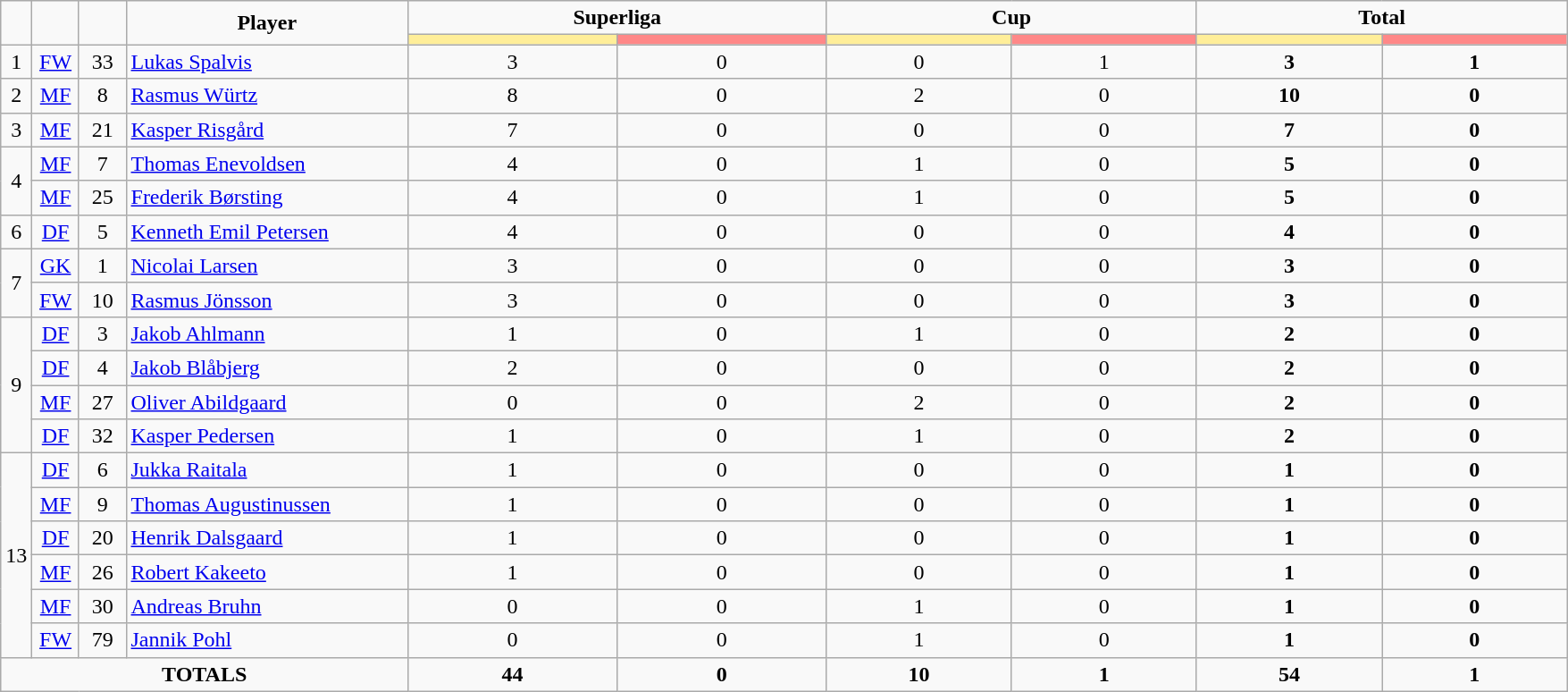<table class="wikitable" style="text-align:center;">
<tr>
<td rowspan="2"  style="width:2%;"><strong></strong></td>
<td rowspan="2"  style="width:3%;"><strong></strong></td>
<td rowspan="2"  style="width:3%;"><strong></strong></td>
<td rowspan="2"  style="width:18%;"><strong>Player</strong></td>
<td colspan="2"><strong>Superliga</strong></td>
<td colspan="2"><strong>Cup</strong></td>
<td colspan="2"><strong>Total</strong></td>
</tr>
<tr>
<th style="width:25px; background:#fe9;"></th>
<th style="width:25px; background:#ff8888;"></th>
<th style="width:25px; background:#fe9;"></th>
<th style="width:25px; background:#ff8888;"></th>
<th style="width:25px; background:#fe9;"></th>
<th style="width:25px; background:#ff8888;"></th>
</tr>
<tr>
<td rowspan=1>1</td>
<td><a href='#'>FW</a></td>
<td>33</td>
<td align=left> <a href='#'>Lukas Spalvis</a></td>
<td>3</td>
<td>0</td>
<td>0</td>
<td>1</td>
<td><strong>3</strong></td>
<td><strong>1</strong></td>
</tr>
<tr>
<td rowspan=1>2</td>
<td><a href='#'>MF</a></td>
<td>8</td>
<td align=left> <a href='#'>Rasmus Würtz</a></td>
<td>8</td>
<td>0</td>
<td>2</td>
<td>0</td>
<td><strong>10</strong></td>
<td><strong>0</strong></td>
</tr>
<tr>
<td rowspan=1>3</td>
<td><a href='#'>MF</a></td>
<td>21</td>
<td align=left> <a href='#'>Kasper Risgård</a></td>
<td>7</td>
<td>0</td>
<td>0</td>
<td>0</td>
<td><strong>7</strong></td>
<td><strong>0</strong></td>
</tr>
<tr>
<td rowspan=2>4</td>
<td><a href='#'>MF</a></td>
<td>7</td>
<td align=left> <a href='#'>Thomas Enevoldsen</a></td>
<td>4</td>
<td>0</td>
<td>1</td>
<td>0</td>
<td><strong>5</strong></td>
<td><strong>0</strong></td>
</tr>
<tr>
<td><a href='#'>MF</a></td>
<td>25</td>
<td align=left> <a href='#'>Frederik Børsting</a></td>
<td>4</td>
<td>0</td>
<td>1</td>
<td>0</td>
<td><strong>5</strong></td>
<td><strong>0</strong></td>
</tr>
<tr>
<td rowspan=1>6</td>
<td><a href='#'>DF</a></td>
<td>5</td>
<td align=left> <a href='#'>Kenneth Emil Petersen</a></td>
<td>4</td>
<td>0</td>
<td>0</td>
<td>0</td>
<td><strong>4</strong></td>
<td><strong>0</strong></td>
</tr>
<tr>
<td rowspan=2>7</td>
<td><a href='#'>GK</a></td>
<td>1</td>
<td align=left> <a href='#'>Nicolai Larsen</a></td>
<td>3</td>
<td>0</td>
<td>0</td>
<td>0</td>
<td><strong>3</strong></td>
<td><strong>0</strong></td>
</tr>
<tr>
<td><a href='#'>FW</a></td>
<td>10</td>
<td align=left> <a href='#'>Rasmus Jönsson</a></td>
<td>3</td>
<td>0</td>
<td>0</td>
<td>0</td>
<td><strong>3</strong></td>
<td><strong>0</strong></td>
</tr>
<tr>
<td rowspan=4>9</td>
<td><a href='#'>DF</a></td>
<td>3</td>
<td align=left> <a href='#'>Jakob Ahlmann</a></td>
<td>1</td>
<td>0</td>
<td>1</td>
<td>0</td>
<td><strong>2</strong></td>
<td><strong>0</strong></td>
</tr>
<tr>
<td><a href='#'>DF</a></td>
<td>4</td>
<td align=left> <a href='#'>Jakob Blåbjerg</a></td>
<td>2</td>
<td>0</td>
<td>0</td>
<td>0</td>
<td><strong>2</strong></td>
<td><strong>0</strong></td>
</tr>
<tr>
<td><a href='#'>MF</a></td>
<td>27</td>
<td align=left> <a href='#'>Oliver Abildgaard</a></td>
<td>0</td>
<td>0</td>
<td>2</td>
<td>0</td>
<td><strong>2</strong></td>
<td><strong>0</strong></td>
</tr>
<tr>
<td><a href='#'>DF</a></td>
<td>32</td>
<td align=left> <a href='#'>Kasper Pedersen</a></td>
<td>1</td>
<td>0</td>
<td>1</td>
<td>0</td>
<td><strong>2</strong></td>
<td><strong>0</strong></td>
</tr>
<tr>
<td rowspan=6>13</td>
<td><a href='#'>DF</a></td>
<td>6</td>
<td align=left> <a href='#'>Jukka Raitala</a></td>
<td>1</td>
<td>0</td>
<td>0</td>
<td>0</td>
<td><strong>1</strong></td>
<td><strong>0</strong></td>
</tr>
<tr>
<td><a href='#'>MF</a></td>
<td>9</td>
<td align=left> <a href='#'>Thomas Augustinussen</a></td>
<td>1</td>
<td>0</td>
<td>0</td>
<td>0</td>
<td><strong>1</strong></td>
<td><strong>0</strong></td>
</tr>
<tr>
<td><a href='#'>DF</a></td>
<td>20</td>
<td align=left> <a href='#'>Henrik Dalsgaard</a></td>
<td>1</td>
<td>0</td>
<td>0</td>
<td>0</td>
<td><strong>1</strong></td>
<td><strong>0</strong></td>
</tr>
<tr>
<td><a href='#'>MF</a></td>
<td>26</td>
<td align=left> <a href='#'>Robert Kakeeto</a></td>
<td>1</td>
<td>0</td>
<td>0</td>
<td>0</td>
<td><strong>1</strong></td>
<td><strong>0</strong></td>
</tr>
<tr>
<td><a href='#'>MF</a></td>
<td>30</td>
<td align=left> <a href='#'>Andreas Bruhn</a></td>
<td>0</td>
<td>0</td>
<td>1</td>
<td>0</td>
<td><strong>1</strong></td>
<td><strong>0</strong></td>
</tr>
<tr>
<td><a href='#'>FW</a></td>
<td>79</td>
<td align=left> <a href='#'>Jannik Pohl</a></td>
<td>0</td>
<td>0</td>
<td>1</td>
<td>0</td>
<td><strong>1</strong></td>
<td><strong>0</strong></td>
</tr>
<tr>
<td colspan="4"><strong>TOTALS</strong></td>
<td><strong>44</strong></td>
<td><strong>0</strong></td>
<td><strong>10</strong></td>
<td><strong>1</strong></td>
<td><strong>54</strong></td>
<td><strong>1</strong></td>
</tr>
</table>
